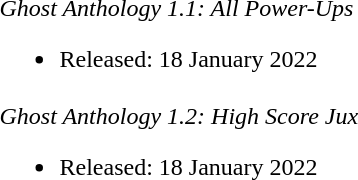<table>
<tr>
<td><em>Ghost Anthology 1.1: All Power-Ups</em><br><ul><li>Released: 18 January 2022</li></ul></td>
</tr>
<tr>
<td><em>Ghost Anthology 1.2: High Score Jux</em><br><ul><li>Released: 18 January 2022</li></ul></td>
</tr>
</table>
